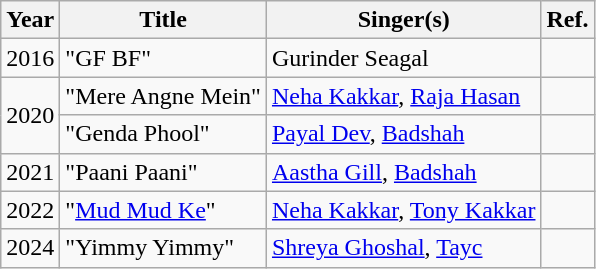<table class="wikitable">
<tr>
<th>Year</th>
<th>Title</th>
<th>Singer(s)</th>
<th>Ref.</th>
</tr>
<tr>
<td>2016</td>
<td>"GF BF"</td>
<td>Gurinder Seagal</td>
<td></td>
</tr>
<tr>
<td rowspan="2">2020</td>
<td>"Mere Angne Mein"</td>
<td><a href='#'>Neha Kakkar</a>, <a href='#'>Raja Hasan</a></td>
<td></td>
</tr>
<tr>
<td>"Genda Phool"</td>
<td><a href='#'>Payal Dev</a>, <a href='#'>Badshah</a></td>
<td></td>
</tr>
<tr>
<td>2021</td>
<td>"Paani Paani"</td>
<td><a href='#'>Aastha Gill</a>, <a href='#'>Badshah</a></td>
<td></td>
</tr>
<tr>
<td>2022</td>
<td>"<a href='#'>Mud Mud Ke</a>"</td>
<td><a href='#'>Neha Kakkar</a>, <a href='#'>Tony Kakkar</a></td>
<td></td>
</tr>
<tr>
<td>2024</td>
<td>"Yimmy Yimmy"</td>
<td><a href='#'>Shreya Ghoshal</a>, <a href='#'>Tayc</a></td>
<td></td>
</tr>
</table>
